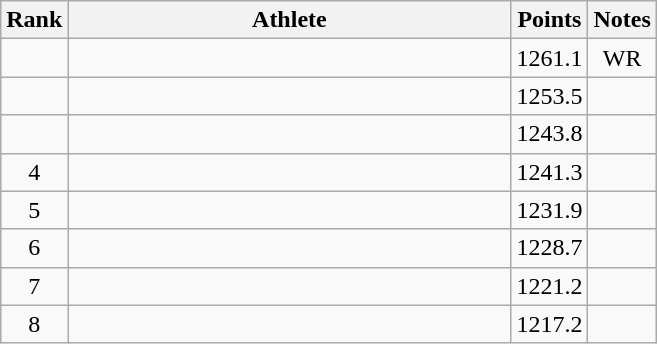<table class="wikitable" style="text-align:center">
<tr>
<th>Rank</th>
<th Style="width:18em">Athlete</th>
<th>Points</th>
<th>Notes</th>
</tr>
<tr>
<td></td>
<td style="text-align:left"></td>
<td>1261.1</td>
<td>WR</td>
</tr>
<tr>
<td></td>
<td style="text-align:left"></td>
<td>1253.5</td>
<td></td>
</tr>
<tr>
<td></td>
<td style="text-align:left"></td>
<td>1243.8</td>
<td></td>
</tr>
<tr>
<td>4</td>
<td style="text-align:left"></td>
<td>1241.3</td>
<td></td>
</tr>
<tr>
<td>5</td>
<td style="text-align:left"></td>
<td>1231.9</td>
<td></td>
</tr>
<tr>
<td>6</td>
<td style="text-align:left"></td>
<td>1228.7</td>
<td></td>
</tr>
<tr>
<td>7</td>
<td style="text-align:left"></td>
<td>1221.2</td>
<td></td>
</tr>
<tr>
<td>8</td>
<td style="text-align:left"></td>
<td>1217.2</td>
<td></td>
</tr>
</table>
